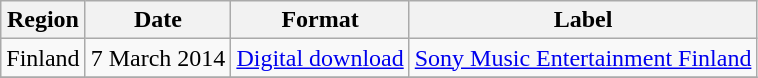<table class=wikitable>
<tr>
<th>Region</th>
<th>Date</th>
<th>Format</th>
<th>Label</th>
</tr>
<tr>
<td>Finland</td>
<td>7 March 2014</td>
<td><a href='#'>Digital download</a></td>
<td><a href='#'>Sony Music Entertainment Finland</a></td>
</tr>
<tr>
</tr>
</table>
